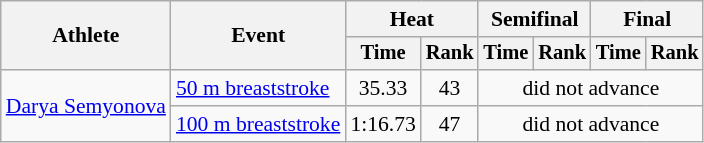<table class="wikitable" style="text-align:center; font-size:90%">
<tr>
<th rowspan="2">Athlete</th>
<th rowspan="2">Event</th>
<th colspan="2">Heat</th>
<th colspan="2">Semifinal</th>
<th colspan="2">Final</th>
</tr>
<tr style="font-size:95%">
<th>Time</th>
<th>Rank</th>
<th>Time</th>
<th>Rank</th>
<th>Time</th>
<th>Rank</th>
</tr>
<tr>
<td align=left rowspan=2><a href='#'>Darya Semyonova</a></td>
<td align=left><a href='#'>50 m breaststroke</a></td>
<td>35.33</td>
<td>43</td>
<td colspan=4>did not advance</td>
</tr>
<tr>
<td align=left><a href='#'>100 m breaststroke</a></td>
<td>1:16.73</td>
<td>47</td>
<td colspan=4>did not advance</td>
</tr>
</table>
